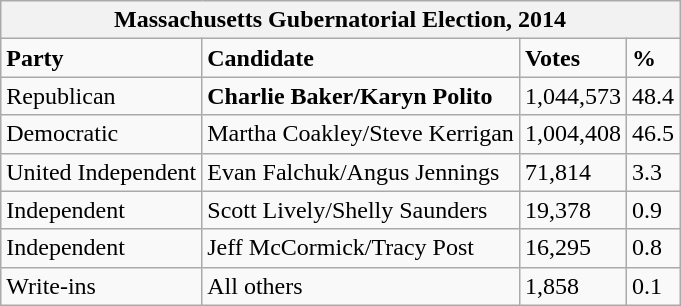<table class="wikitable">
<tr>
<th colspan="4">Massachusetts Gubernatorial Election, 2014</th>
</tr>
<tr>
<td><strong>Party</strong></td>
<td><strong>Candidate</strong></td>
<td><strong>Votes</strong></td>
<td><strong>%</strong></td>
</tr>
<tr>
<td>Republican</td>
<td><strong>Charlie Baker/Karyn Polito</strong></td>
<td>1,044,573</td>
<td>48.4</td>
</tr>
<tr>
<td>Democratic</td>
<td>Martha Coakley/Steve Kerrigan</td>
<td>1,004,408</td>
<td>46.5</td>
</tr>
<tr>
<td>United Independent</td>
<td>Evan Falchuk/Angus Jennings</td>
<td>71,814</td>
<td>3.3</td>
</tr>
<tr>
<td>Independent</td>
<td>Scott Lively/Shelly Saunders</td>
<td>19,378</td>
<td>0.9</td>
</tr>
<tr>
<td>Independent</td>
<td>Jeff McCormick/Tracy Post</td>
<td>16,295</td>
<td>0.8</td>
</tr>
<tr>
<td>Write-ins</td>
<td>All others</td>
<td>1,858</td>
<td>0.1</td>
</tr>
</table>
